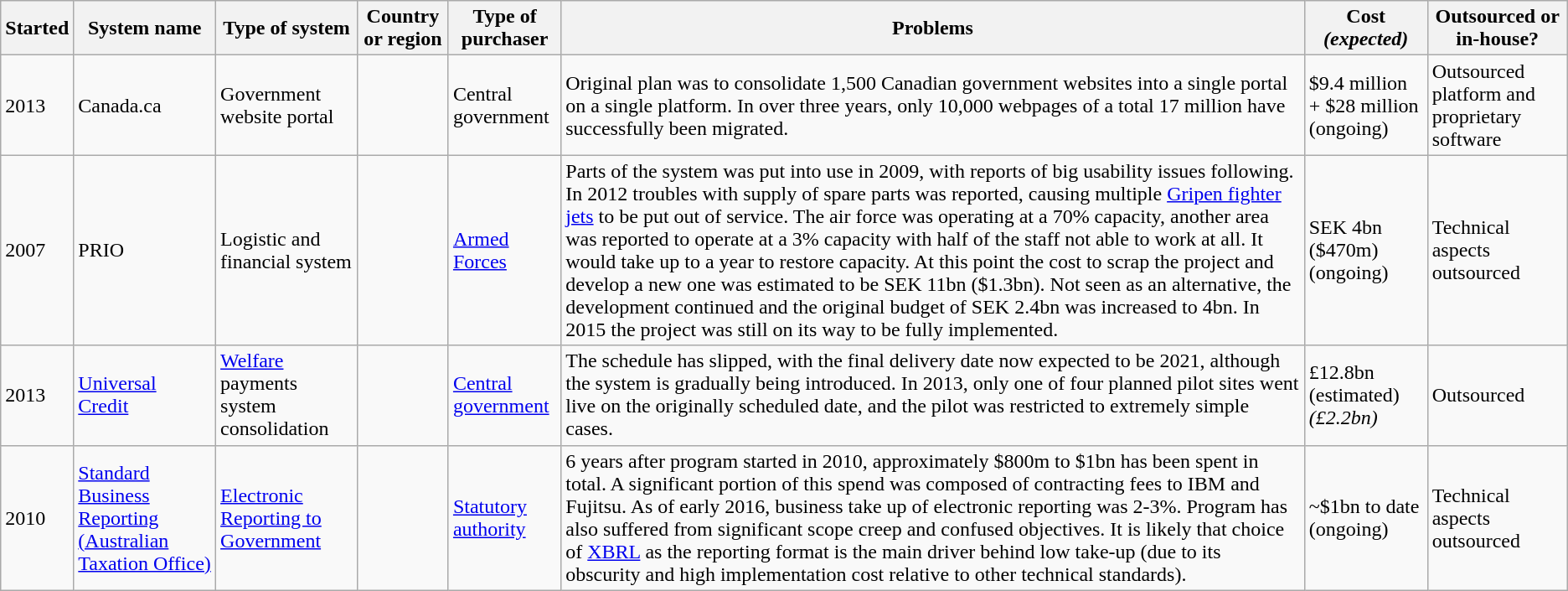<table class="sortable wikitable" style="width: auto">
<tr>
<th>Started</th>
<th>System name</th>
<th>Type of system</th>
<th>Country or region</th>
<th>Type of purchaser</th>
<th class="unsortable">Problems</th>
<th class="unsortable">Cost <em>(expected)</em></th>
<th>Outsourced or in-house?</th>
</tr>
<tr>
<td>2013</td>
<td>Canada.ca</td>
<td>Government website portal</td>
<td></td>
<td>Central government</td>
<td>Original plan was to consolidate 1,500 Canadian government websites into a single portal on a single platform. In over three years, only 10,000 webpages of a total 17 million have successfully been migrated.</td>
<td>$9.4 million + $28 million (ongoing)</td>
<td>Outsourced platform and proprietary software</td>
</tr>
<tr>
<td>2007</td>
<td>PRIO</td>
<td>Logistic and financial system</td>
<td></td>
<td><a href='#'>Armed Forces</a></td>
<td>Parts of the system was put into use in 2009, with reports of big usability issues following. In 2012 troubles with supply of spare parts was reported, causing multiple <a href='#'>Gripen fighter jets</a> to be put out of service. The air force was operating at a 70% capacity, another area was reported to operate at a 3% capacity with half of the staff not able to work at all. It would take up to a year to restore capacity. At this point the cost to scrap the project and develop a new one was estimated to be SEK 11bn ($1.3bn). Not seen as an alternative, the development continued and the original budget of SEK 2.4bn was increased to 4bn. In 2015 the project was still on its way to be fully implemented.</td>
<td>SEK 4bn ($470m) (ongoing)</td>
<td>Technical aspects outsourced</td>
</tr>
<tr>
<td>2013</td>
<td><a href='#'>Universal Credit</a></td>
<td><a href='#'>Welfare</a> payments system consolidation</td>
<td></td>
<td><a href='#'>Central government</a></td>
<td>The schedule has slipped, with the final delivery date now expected to be 2021, although the system is gradually being introduced. In 2013, only one of four planned pilot sites went live on the originally scheduled date, and the pilot was restricted to extremely simple cases.</td>
<td>£12.8bn (estimated) <em>(£2.2bn)</em></td>
<td>Outsourced</td>
</tr>
<tr>
<td>2010</td>
<td><a href='#'>Standard Business Reporting (Australian Taxation Office)</a></td>
<td><a href='#'>Electronic Reporting to Government</a></td>
<td></td>
<td><a href='#'>Statutory authority</a></td>
<td>6 years after program started in 2010, approximately $800m to $1bn has been spent in total. A significant portion of this spend was composed of contracting fees to IBM and Fujitsu. As of early 2016, business take up of electronic reporting was 2-3%. Program has also suffered from significant scope creep and confused objectives. It is likely that choice of <a href='#'>XBRL</a> as the reporting format is the main driver behind low take-up (due to its obscurity and high implementation cost  relative to other technical standards).</td>
<td>~$1bn to date (ongoing)</td>
<td>Technical aspects outsourced</td>
</tr>
</table>
